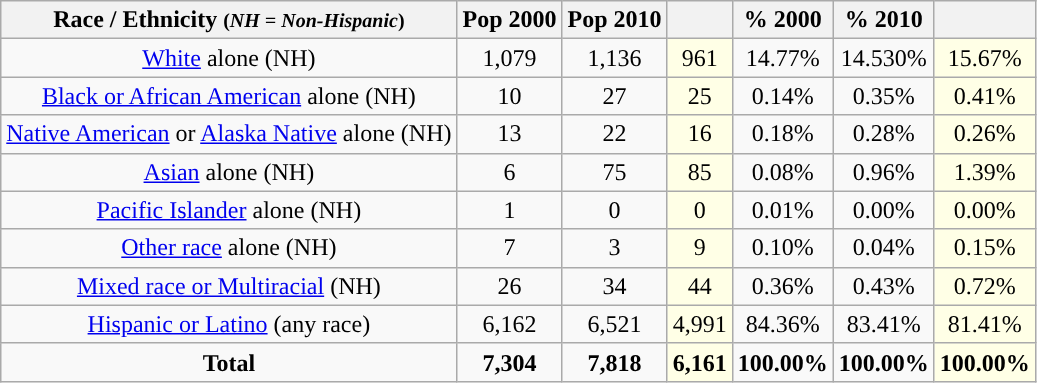<table class="wikitable" style="text-align:center;">
<tr>
<th>Race / Ethnicity <small>(<em>NH = Non-Hispanic</em>)</small></th>
<th>Pop 2000</th>
<th>Pop 2010</th>
<th></th>
<th>% 2000</th>
<th>% 2010</th>
<th></th>
</tr>
<tr>
<td><a href='#'>White</a> alone (NH)</td>
<td>1,079</td>
<td>1,136</td>
<td style='background: #ffffe6;'>961</td>
<td>14.77%</td>
<td>14.530%</td>
<td style='background: #ffffe6;'>15.67%</td>
</tr>
<tr>
<td><a href='#'>Black or African American</a> alone (NH)</td>
<td>10</td>
<td>27</td>
<td style='background: #ffffe6;'>25</td>
<td>0.14%</td>
<td>0.35%</td>
<td style='background: #ffffe6;'>0.41%</td>
</tr>
<tr>
<td><a href='#'>Native American</a> or <a href='#'>Alaska Native</a> alone (NH)</td>
<td>13</td>
<td>22</td>
<td style='background: #ffffe6;'>16</td>
<td>0.18%</td>
<td>0.28%</td>
<td style='background: #ffffe6;'>0.26%</td>
</tr>
<tr>
<td><a href='#'>Asian</a> alone (NH)</td>
<td>6</td>
<td>75</td>
<td style='background: #ffffe6;'>85</td>
<td>0.08%</td>
<td>0.96%</td>
<td style='background: #ffffe6;'>1.39%</td>
</tr>
<tr>
<td><a href='#'>Pacific Islander</a> alone (NH)</td>
<td>1</td>
<td>0</td>
<td style='background: #ffffe6;'>0</td>
<td>0.01%</td>
<td>0.00%</td>
<td style='background: #ffffe6;'>0.00%</td>
</tr>
<tr>
<td><a href='#'>Other race</a> alone (NH)</td>
<td>7</td>
<td>3</td>
<td style='background: #ffffe6;'>9</td>
<td>0.10%</td>
<td>0.04%</td>
<td style='background: #ffffe6;'>0.15%</td>
</tr>
<tr>
<td><a href='#'>Mixed race or Multiracial</a> (NH)</td>
<td>26</td>
<td>34</td>
<td style='background: #ffffe6;'>44</td>
<td>0.36%</td>
<td>0.43%</td>
<td style='background: #ffffe6;'>0.72%</td>
</tr>
<tr>
<td><a href='#'>Hispanic or Latino</a> (any race)</td>
<td>6,162</td>
<td>6,521</td>
<td style='background: #ffffe6;'>4,991</td>
<td>84.36%</td>
<td>83.41%</td>
<td style='background: #ffffe6;'>81.41%</td>
</tr>
<tr>
<td><strong>Total</strong></td>
<td><strong>7,304</strong></td>
<td><strong>7,818</strong></td>
<td style='background: #ffffe6;'><strong>6,161</strong></td>
<td><strong>100.00%</strong></td>
<td><strong>100.00%</strong></td>
<td style='background: #ffffe6;'><strong>100.00%</strong></td>
</tr>
</table>
